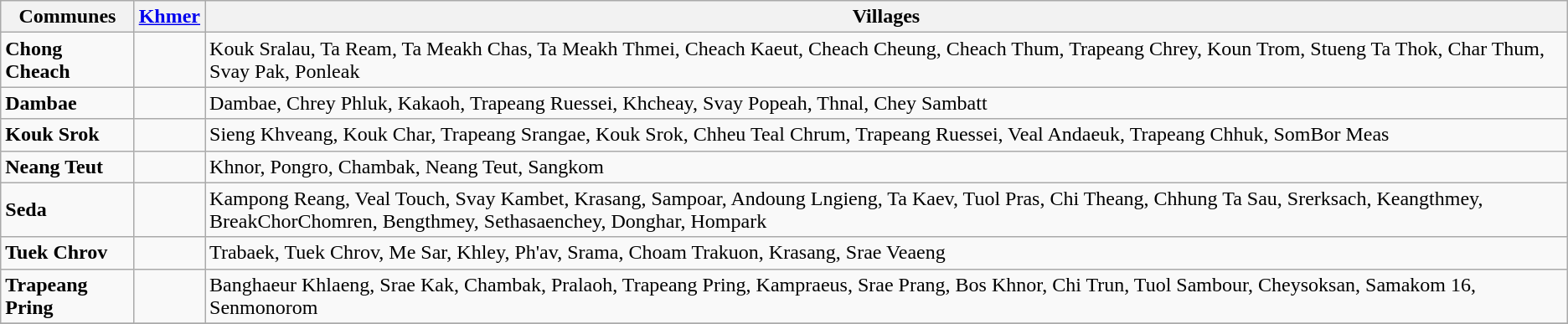<table class="wikitable">
<tr>
<th>Communes</th>
<th><a href='#'>Khmer</a></th>
<th>Villages</th>
</tr>
<tr>
<td><strong>Chong Cheach</strong></td>
<td></td>
<td>Kouk Sralau, Ta Ream, Ta Meakh Chas, Ta Meakh Thmei, Cheach Kaeut, Cheach Cheung, Cheach Thum, Trapeang Chrey, Koun Trom, Stueng Ta Thok, Char Thum, Svay Pak, Ponleak</td>
</tr>
<tr>
<td><strong>Dambae</strong></td>
<td></td>
<td>Dambae, Chrey Phluk, Kakaoh, Trapeang Ruessei, Khcheay, Svay Popeah, Thnal, Chey Sambatt</td>
</tr>
<tr>
<td><strong>Kouk Srok</strong></td>
<td></td>
<td>Sieng Khveang, Kouk Char, Trapeang Srangae, Kouk Srok, Chheu Teal Chrum, Trapeang Ruessei, Veal Andaeuk, Trapeang Chhuk, SomBor Meas</td>
</tr>
<tr>
<td><strong>Neang Teut</strong></td>
<td></td>
<td>Khnor, Pongro, Chambak, Neang Teut, Sangkom</td>
</tr>
<tr>
<td><strong>Seda</strong></td>
<td></td>
<td>Kampong Reang, Veal Touch, Svay Kambet, Krasang, Sampoar, Andoung Lngieng, Ta Kaev, Tuol Pras, Chi Theang, Chhung Ta Sau, Srerksach, Keangthmey, BreakChorChomren, Bengthmey, Sethasaenchey, Donghar, Hompark</td>
</tr>
<tr>
<td><strong>Tuek Chrov</strong></td>
<td></td>
<td>Trabaek, Tuek Chrov, Me Sar, Khley, Ph'av, Srama, Choam Trakuon, Krasang, Srae Veaeng</td>
</tr>
<tr>
<td><strong>Trapeang Pring</strong></td>
<td></td>
<td>Banghaeur Khlaeng, Srae Kak, Chambak, Pralaoh, Trapeang Pring, Kampraeus, Srae Prang, Bos Khnor, Chi Trun, Tuol Sambour, Cheysoksan, Samakom 16, Senmonorom</td>
</tr>
<tr>
</tr>
</table>
